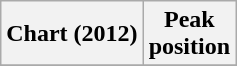<table class="wikitable sortable plainrowheaders" style="text-align:center">
<tr>
<th scope="col">Chart (2012)</th>
<th scope="col">Peak<br>position</th>
</tr>
<tr>
</tr>
</table>
